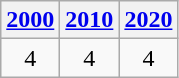<table class=wikitable style="text-align:center">
<tr>
<th><a href='#'>2000</a></th>
<th><a href='#'>2010</a></th>
<th><a href='#'>2020</a></th>
</tr>
<tr>
<td>4</td>
<td>4</td>
<td>4</td>
</tr>
</table>
